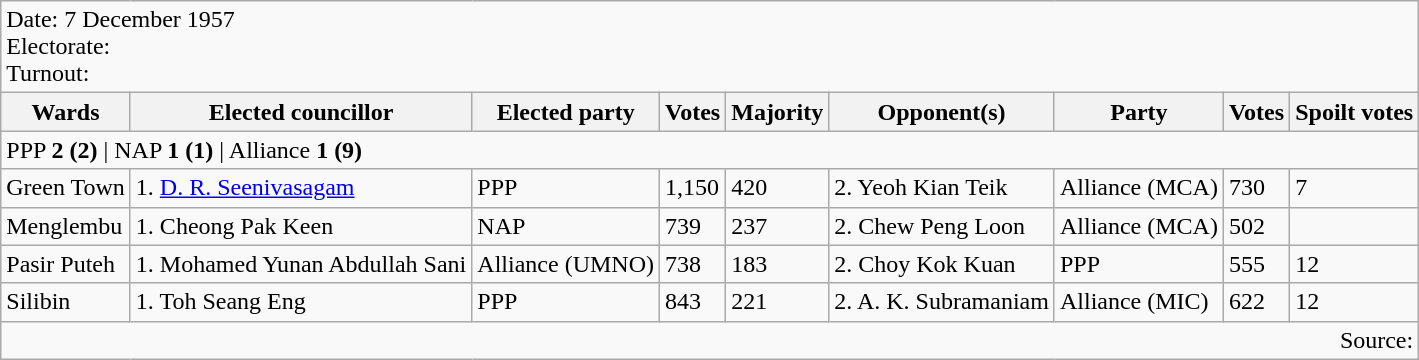<table class=wikitable>
<tr>
<td colspan=9>Date: 7 December 1957<br>Electorate: <br>Turnout:</td>
</tr>
<tr>
<th>Wards</th>
<th>Elected councillor</th>
<th>Elected party</th>
<th>Votes</th>
<th>Majority</th>
<th>Opponent(s)</th>
<th>Party</th>
<th>Votes</th>
<th>Spoilt votes</th>
</tr>
<tr>
<td colspan=9>PPP <strong>2 (2)</strong> | NAP <strong>1 (1)</strong> | Alliance <strong>1 (9)</strong> </td>
</tr>
<tr>
<td>Green Town</td>
<td>1. <a href='#'>D. R. Seenivasagam</a></td>
<td>PPP</td>
<td>1,150</td>
<td>420</td>
<td>2. Yeoh Kian Teik</td>
<td>Alliance (MCA)</td>
<td>730</td>
<td>7</td>
</tr>
<tr>
<td>Menglembu</td>
<td>1. Cheong Pak Keen</td>
<td>NAP</td>
<td>739</td>
<td>237</td>
<td>2. Chew Peng Loon</td>
<td>Alliance (MCA)</td>
<td>502</td>
<td></td>
</tr>
<tr>
<td>Pasir Puteh</td>
<td>1. Mohamed Yunan Abdullah Sani</td>
<td>Alliance (UMNO)</td>
<td>738</td>
<td>183</td>
<td>2. Choy Kok Kuan</td>
<td>PPP</td>
<td>555</td>
<td>12</td>
</tr>
<tr>
<td>Silibin</td>
<td>1. Toh Seang Eng</td>
<td>PPP</td>
<td>843</td>
<td>221</td>
<td>2. A. K. Subramaniam</td>
<td>Alliance (MIC)</td>
<td>622</td>
<td>12</td>
</tr>
<tr>
<td colspan=9 align=right>Source: </td>
</tr>
</table>
